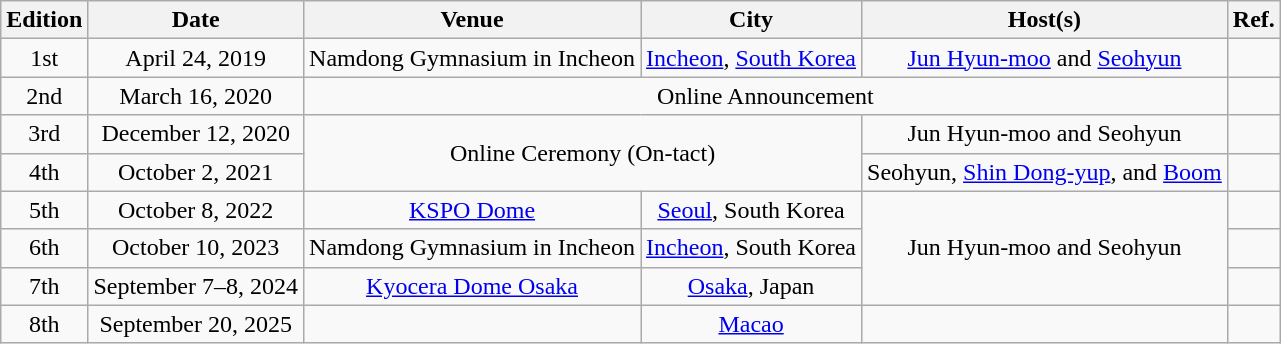<table class="wikitable" style="text-align:center">
<tr>
<th>Edition</th>
<th>Date</th>
<th>Venue</th>
<th>City</th>
<th>Host(s)</th>
<th>Ref.</th>
</tr>
<tr>
<td>1st</td>
<td>April 24, 2019</td>
<td>Namdong Gymnasium in Incheon</td>
<td><a href='#'>Incheon</a>, <a href='#'>South Korea</a></td>
<td><a href='#'>Jun Hyun-moo</a> and <a href='#'>Seohyun</a></td>
<td></td>
</tr>
<tr>
<td>2nd</td>
<td>March 16, 2020</td>
<td colspan="3">Online Announcement</td>
<td></td>
</tr>
<tr>
<td>3rd</td>
<td>December 12, 2020</td>
<td colspan="2" rowspan="2">Online Ceremony (On-tact)</td>
<td>Jun Hyun-moo and Seohyun</td>
<td></td>
</tr>
<tr>
<td>4th</td>
<td>October 2, 2021</td>
<td>Seohyun, <a href='#'>Shin Dong-yup</a>, and <a href='#'>Boom</a></td>
<td></td>
</tr>
<tr>
<td>5th</td>
<td>October 8, 2022</td>
<td><a href='#'>KSPO Dome</a></td>
<td><a href='#'>Seoul</a>, South Korea</td>
<td rowspan="3">Jun Hyun-moo and Seohyun</td>
<td></td>
</tr>
<tr>
<td>6th</td>
<td>October 10, 2023</td>
<td>Namdong Gymnasium in Incheon</td>
<td><a href='#'>Incheon</a>, South Korea</td>
<td></td>
</tr>
<tr>
<td>7th</td>
<td>September 7–8, 2024</td>
<td><a href='#'>Kyocera Dome Osaka</a></td>
<td><a href='#'>Osaka</a>, Japan</td>
<td></td>
</tr>
<tr>
<td>8th</td>
<td>September 20, 2025</td>
<td></td>
<td><a href='#'>Macao</a></td>
<td></td>
<td></td>
</tr>
</table>
